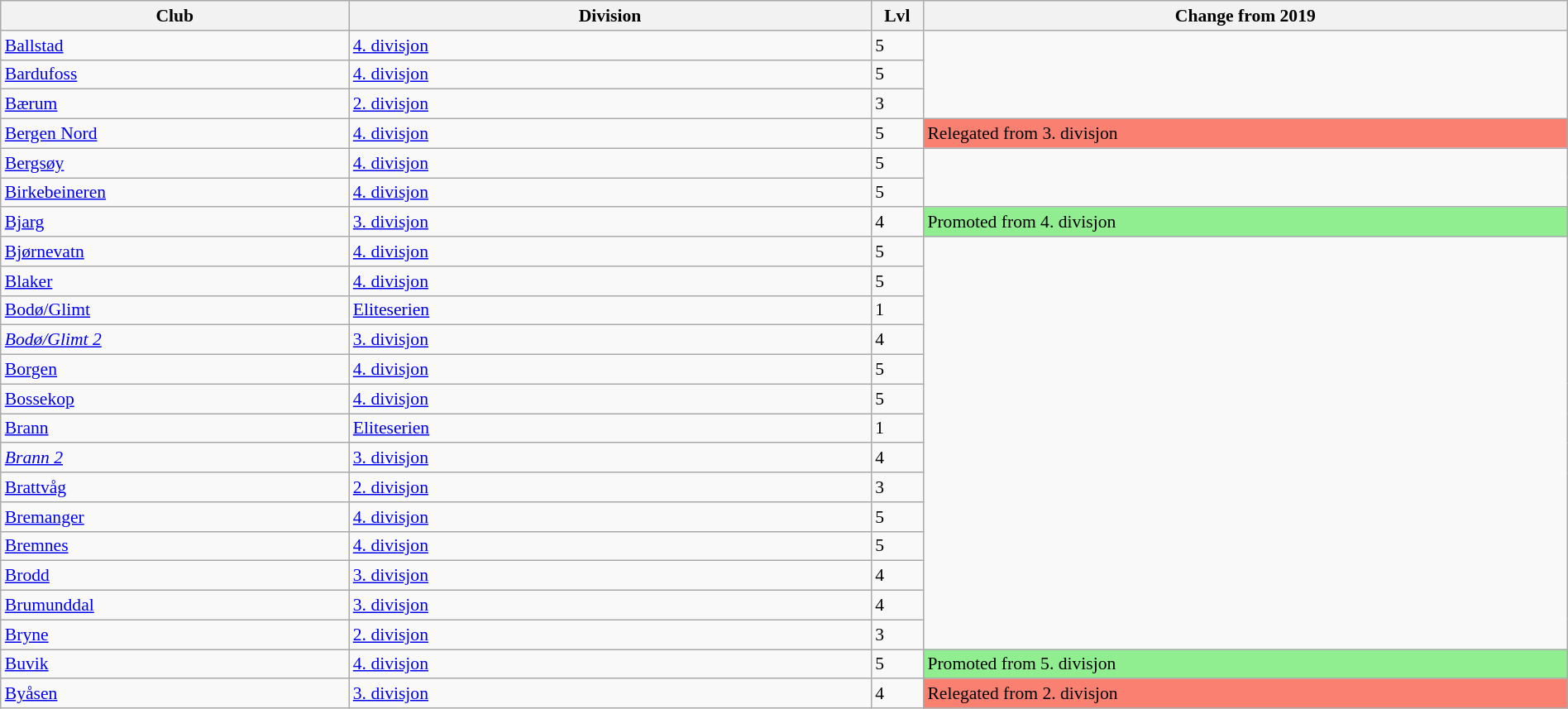<table class="wikitable sortable" width=100% style="font-size:90%">
<tr>
<th width=20%>Club</th>
<th width=30%>Division</th>
<th width=3%>Lvl</th>
<th width=37%>Change from 2019</th>
</tr>
<tr>
<td><a href='#'>Ballstad</a></td>
<td><a href='#'>4. divisjon</a></td>
<td>5</td>
</tr>
<tr>
<td><a href='#'>Bardufoss</a></td>
<td><a href='#'>4. divisjon</a></td>
<td>5</td>
</tr>
<tr>
<td><a href='#'>Bærum</a></td>
<td><a href='#'>2. divisjon</a></td>
<td>3</td>
</tr>
<tr>
<td><a href='#'>Bergen Nord</a></td>
<td><a href='#'>4. divisjon</a></td>
<td>5</td>
<td style="background:salmon">Relegated from 3. divisjon</td>
</tr>
<tr>
<td><a href='#'>Bergsøy</a></td>
<td><a href='#'>4. divisjon</a></td>
<td>5</td>
</tr>
<tr>
<td><a href='#'>Birkebeineren</a></td>
<td><a href='#'>4. divisjon</a></td>
<td>5</td>
</tr>
<tr>
<td><a href='#'>Bjarg</a></td>
<td><a href='#'>3. divisjon</a></td>
<td>4</td>
<td style="background:lightgreen">Promoted from 4. divisjon</td>
</tr>
<tr>
<td><a href='#'>Bjørnevatn</a></td>
<td><a href='#'>4. divisjon</a></td>
<td>5</td>
</tr>
<tr>
<td><a href='#'>Blaker</a></td>
<td><a href='#'>4. divisjon</a></td>
<td>5</td>
</tr>
<tr>
<td><a href='#'>Bodø/Glimt</a></td>
<td><a href='#'>Eliteserien</a></td>
<td>1</td>
</tr>
<tr>
<td><em><a href='#'>Bodø/Glimt 2</a></em></td>
<td><a href='#'>3. divisjon</a></td>
<td>4</td>
</tr>
<tr>
<td><a href='#'>Borgen</a></td>
<td><a href='#'>4. divisjon</a></td>
<td>5</td>
</tr>
<tr>
<td><a href='#'>Bossekop</a></td>
<td><a href='#'>4. divisjon</a></td>
<td>5</td>
</tr>
<tr>
<td><a href='#'>Brann</a></td>
<td><a href='#'>Eliteserien</a></td>
<td>1</td>
</tr>
<tr>
<td><em><a href='#'>Brann 2</a></em></td>
<td><a href='#'>3. divisjon</a></td>
<td>4</td>
</tr>
<tr>
<td><a href='#'>Brattvåg</a></td>
<td><a href='#'>2. divisjon</a></td>
<td>3</td>
</tr>
<tr>
<td><a href='#'>Bremanger</a></td>
<td><a href='#'>4. divisjon</a></td>
<td>5</td>
</tr>
<tr>
<td><a href='#'>Bremnes</a></td>
<td><a href='#'>4. divisjon</a></td>
<td>5</td>
</tr>
<tr>
<td><a href='#'>Brodd</a></td>
<td><a href='#'>3. divisjon</a></td>
<td>4</td>
</tr>
<tr>
<td><a href='#'>Brumunddal</a></td>
<td><a href='#'>3. divisjon</a></td>
<td>4</td>
</tr>
<tr>
<td><a href='#'>Bryne</a></td>
<td><a href='#'>2. divisjon</a></td>
<td>3</td>
</tr>
<tr>
<td><a href='#'>Buvik</a></td>
<td><a href='#'>4. divisjon</a></td>
<td>5</td>
<td style="background:lightgreen">Promoted from 5. divisjon</td>
</tr>
<tr>
<td><a href='#'>Byåsen</a></td>
<td><a href='#'>3. divisjon</a></td>
<td>4</td>
<td style="background:salmon">Relegated from 2. divisjon</td>
</tr>
</table>
